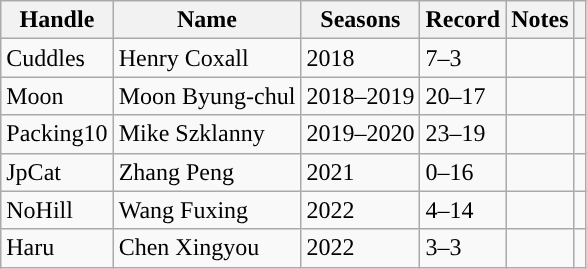<table class="wikitable">
<tr>
<th style="background:#">Handle</th>
<th style="background:#">Name</th>
<th style="background:#">Seasons</th>
<th style="background:#">Record</th>
<th style="background:#">Notes</th>
<th style="background:#"></th>
</tr>
<tr>
<td>Cuddles</td>
<td>Henry Coxall</td>
<td>2018</td>
<td>7–3 </td>
<td></td>
<td></td>
</tr>
<tr>
<td>Moon</td>
<td>Moon Byung-chul</td>
<td>2018–2019</td>
<td>20–17 </td>
<td></td>
<td></td>
</tr>
<tr>
<td>Packing10</td>
<td>Mike Szklanny</td>
<td>2019–2020</td>
<td>23–19 </td>
<td></td>
<td></td>
</tr>
<tr>
<td>JpCat</td>
<td>Zhang Peng</td>
<td>2021</td>
<td>0–16 </td>
<td></td>
<td></td>
</tr>
<tr>
<td>NoHill</td>
<td>Wang Fuxing</td>
<td>2022</td>
<td>4–14 </td>
<td></td>
<td></td>
</tr>
<tr>
<td>Haru</td>
<td>Chen Xingyou</td>
<td>2022</td>
<td>3–3 </td>
<td></td>
<td></td>
</tr>
</table>
